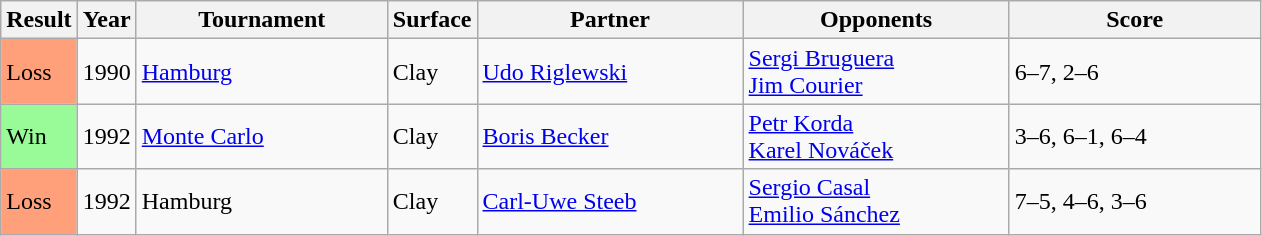<table class="sortable wikitable">
<tr>
<th style="width:40px">Result</th>
<th>Year</th>
<th width=160>Tournament</th>
<th>Surface</th>
<th width=170>Partner</th>
<th width=170>Opponents</th>
<th width=160 class="unsortable">Score</th>
</tr>
<tr>
<td style="background:#ffa07a;">Loss</td>
<td>1990</td>
<td><a href='#'>Hamburg</a></td>
<td>Clay</td>
<td> <a href='#'>Udo Riglewski</a></td>
<td> <a href='#'>Sergi Bruguera</a><br> <a href='#'>Jim Courier</a></td>
<td>6–7, 2–6</td>
</tr>
<tr>
<td style="background:#98fb98;">Win</td>
<td>1992</td>
<td><a href='#'>Monte Carlo</a></td>
<td>Clay</td>
<td> <a href='#'>Boris Becker</a></td>
<td> <a href='#'>Petr Korda</a><br> <a href='#'>Karel Nováček</a></td>
<td>3–6, 6–1, 6–4</td>
</tr>
<tr>
<td style="background:#ffa07a;">Loss</td>
<td>1992</td>
<td>Hamburg</td>
<td>Clay</td>
<td> <a href='#'>Carl-Uwe Steeb</a></td>
<td> <a href='#'>Sergio Casal</a><br> <a href='#'>Emilio Sánchez</a></td>
<td>7–5, 4–6, 3–6</td>
</tr>
</table>
